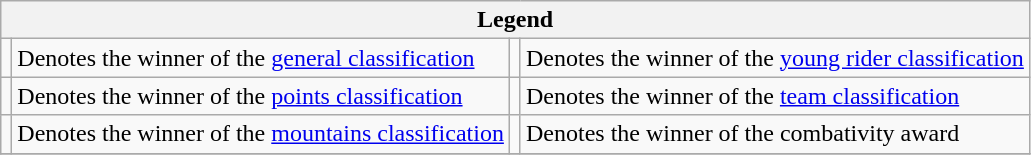<table class="wikitable">
<tr>
<th scope="col" colspan="4">Legend</th>
</tr>
<tr>
<td></td>
<td>Denotes the winner of the <a href='#'>general classification</a></td>
<td></td>
<td>Denotes the winner of the <a href='#'>young rider classification</a></td>
</tr>
<tr>
<td></td>
<td>Denotes the winner of the <a href='#'>points classification</a></td>
<td></td>
<td>Denotes the winner of the <a href='#'>team classification</a></td>
</tr>
<tr>
<td></td>
<td>Denotes the winner of the <a href='#'>mountains classification</a></td>
<td></td>
<td>Denotes the winner of the combativity award</td>
</tr>
<tr>
</tr>
</table>
